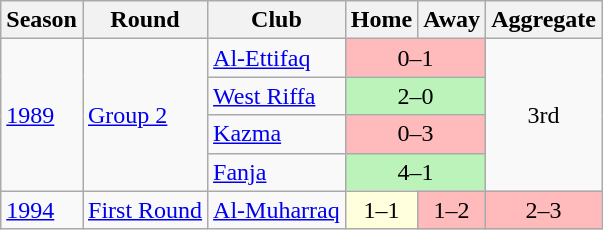<table class="wikitable" style="text-align:left">
<tr>
<th>Season</th>
<th>Round</th>
<th>Club</th>
<th>Home</th>
<th>Away</th>
<th>Aggregate</th>
</tr>
<tr>
<td rowspan="4"><a href='#'>1989</a></td>
<td rowspan="4"><a href='#'>Group 2</a></td>
<td> <a href='#'>Al-Ettifaq</a></td>
<td align="center" colspan="2" style="background: #FFBBBB">0–1</td>
<td style="text-align:center" rowspan="4">3rd</td>
</tr>
<tr>
<td> <a href='#'>West Riffa</a></td>
<td align="center" colspan="2" style="background: #BBF3BB">2–0</td>
</tr>
<tr>
<td> <a href='#'>Kazma</a></td>
<td align="center" colspan="2" style="background: #FFBBBB">0–3</td>
</tr>
<tr>
<td> <a href='#'>Fanja</a></td>
<td align="center" colspan="2" style="background: #BBF3BB">4–1</td>
</tr>
<tr>
<td rowspan="1"><a href='#'>1994</a></td>
<td rowspan="1"><a href='#'>First Round</a></td>
<td> <a href='#'>Al-Muharraq</a></td>
<td style="text-align:center; background:#ffd">1–1</td>
<td align="center" style="background: #FFBBBB">1–2</td>
<td align="center" style="background: #FFBBBB">2–3</td>
</tr>
</table>
